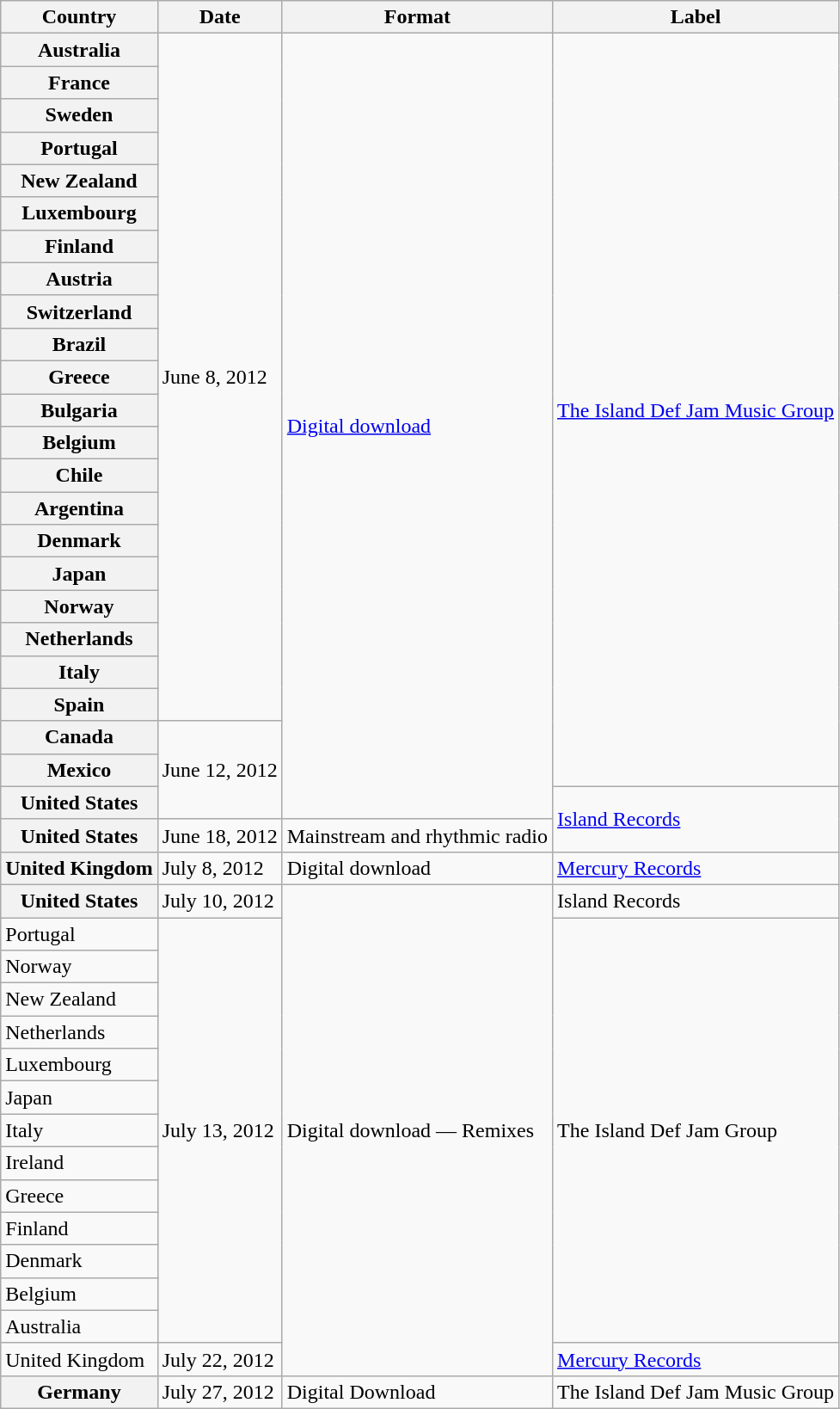<table class="wikitable plainrowheaders">
<tr>
<th scope="col">Country</th>
<th scope="col">Date</th>
<th scope="col">Format</th>
<th scope="col">Label</th>
</tr>
<tr>
<th scope="row">Australia</th>
<td rowspan="21">June 8, 2012</td>
<td rowspan="24"><a href='#'>Digital download</a></td>
<td rowspan="23"><a href='#'>The Island Def Jam Music Group</a></td>
</tr>
<tr>
<th scope="row">France</th>
</tr>
<tr>
<th scope="row">Sweden</th>
</tr>
<tr>
<th scope="row">Portugal</th>
</tr>
<tr>
<th scope="row">New Zealand</th>
</tr>
<tr>
<th scope="row">Luxembourg</th>
</tr>
<tr>
<th scope="row">Finland</th>
</tr>
<tr>
<th scope="row">Austria</th>
</tr>
<tr>
<th scope="row">Switzerland</th>
</tr>
<tr>
<th scope="row">Brazil</th>
</tr>
<tr>
<th scope="row">Greece</th>
</tr>
<tr>
<th scope="row">Bulgaria</th>
</tr>
<tr>
<th scope="row">Belgium</th>
</tr>
<tr>
<th scope="row">Chile</th>
</tr>
<tr>
<th scope="row">Argentina</th>
</tr>
<tr>
<th scope="row">Denmark</th>
</tr>
<tr>
<th scope="row">Japan</th>
</tr>
<tr>
<th scope="row">Norway</th>
</tr>
<tr>
<th scope="row">Netherlands</th>
</tr>
<tr>
<th scope="row">Italy</th>
</tr>
<tr>
<th scope="row">Spain</th>
</tr>
<tr>
<th scope="row">Canada</th>
<td rowspan="3">June 12, 2012</td>
</tr>
<tr>
<th scope="row">Mexico</th>
</tr>
<tr>
<th scope="row">United States</th>
<td rowspan="2"><a href='#'>Island Records</a></td>
</tr>
<tr>
<th scope="row">United States</th>
<td>June 18, 2012</td>
<td>Mainstream and rhythmic radio</td>
</tr>
<tr>
<th scope="row">United Kingdom</th>
<td>July 8, 2012</td>
<td>Digital download</td>
<td><a href='#'>Mercury Records</a></td>
</tr>
<tr>
<th scope="row">United States</th>
<td>July 10, 2012</td>
<td rowspan="15">Digital download — Remixes</td>
<td>Island Records</td>
</tr>
<tr>
<td>Portugal</td>
<td rowspan="13">July 13, 2012</td>
<td rowspan="13">The Island Def Jam Group</td>
</tr>
<tr>
<td>Norway</td>
</tr>
<tr>
<td>New Zealand</td>
</tr>
<tr>
<td>Netherlands</td>
</tr>
<tr>
<td>Luxembourg</td>
</tr>
<tr>
<td>Japan</td>
</tr>
<tr>
<td>Italy</td>
</tr>
<tr>
<td>Ireland</td>
</tr>
<tr>
<td>Greece</td>
</tr>
<tr>
<td>Finland</td>
</tr>
<tr>
<td>Denmark</td>
</tr>
<tr>
<td>Belgium</td>
</tr>
<tr>
<td>Australia</td>
</tr>
<tr>
<td>United Kingdom</td>
<td>July 22, 2012</td>
<td><a href='#'>Mercury Records</a></td>
</tr>
<tr>
<th scope="row">Germany</th>
<td>July 27, 2012</td>
<td>Digital Download</td>
<td>The Island Def Jam Music Group</td>
</tr>
</table>
